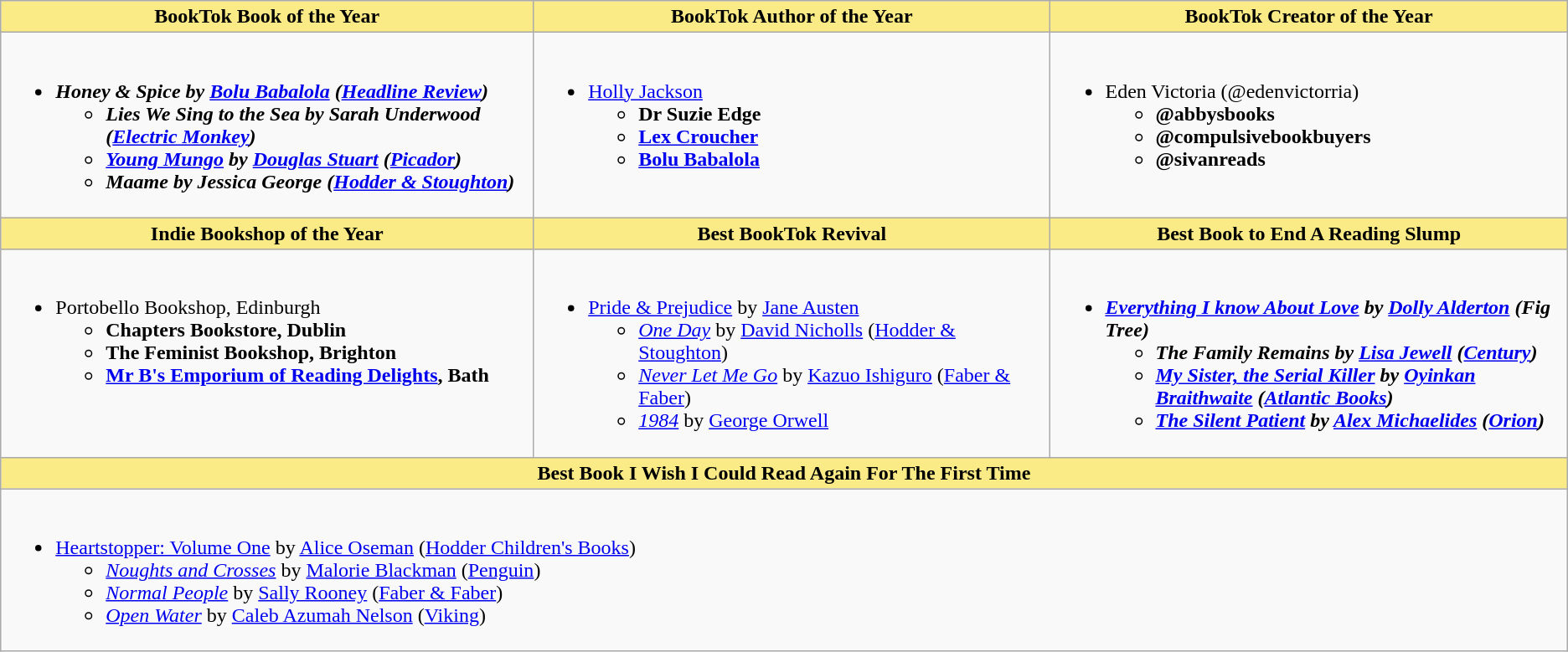<table class="wikitable" style="font-size:100%">
<tr>
<th style="background:#FAEB86;" width="34%">BookTok Book of the Year</th>
<th style="background:#FAEB86;" width="33%">BookTok Author of the Year</th>
<th style="background:#FAEB86;" width="33%">BookTok Creator of the Year</th>
</tr>
<tr>
<td valign="top"><br><ul><li><strong><em>Honey & Spice<em> by <a href='#'>Bolu Babalola</a> (<a href='#'>Headline Review</a>)<strong><ul><li></em>Lies We Sing to the Sea<em> by Sarah Underwood (<a href='#'>Electric Monkey</a>)</li><li></em><a href='#'>Young Mungo</a><em> by <a href='#'>Douglas Stuart</a> (<a href='#'>Picador</a>)</li><li></em>Maame<em> by Jessica George (<a href='#'>Hodder & Stoughton</a>)</li></ul></li></ul></td>
<td valign="top"><br><ul><li></strong><a href='#'>Holly Jackson</a><strong><ul><li>Dr Suzie Edge</li><li><a href='#'>Lex Croucher</a></li><li><a href='#'>Bolu Babalola</a></li></ul></li></ul></td>
<td valign="top"><br><ul><li></strong>Eden Victoria (@edenvictorria)<strong><ul><li>@abbysbooks</li><li>@compulsivebookbuyers</li><li>@sivanreads</li></ul></li></ul></td>
</tr>
<tr>
<th style="background:#FAEB86;" width="34%">Indie Bookshop of the Year</th>
<th style="background:#FAEB86;" width="33%">Best BookTok Revival</th>
<th style="background:#FAEB86;" width="33%">Best Book to End A Reading Slump</th>
</tr>
<tr>
<td valign="top"><br><ul><li></strong>Portobello Bookshop, Edinburgh<strong><ul><li>Chapters Bookstore, Dublin</li><li>The Feminist Bookshop, Brighton</li><li><a href='#'>Mr B's Emporium of Reading Delights</a>, Bath</li></ul></li></ul></td>
<td valign="top"><br><ul><li></em></strong><a href='#'>Pride & Prejudice</a></em> by <a href='#'>Jane Austen</a></strong><ul><li><em><a href='#'>One Day</a></em> by <a href='#'>David Nicholls</a> (<a href='#'>Hodder & Stoughton</a>)</li><li><em><a href='#'>Never Let Me Go</a></em> by <a href='#'>Kazuo Ishiguro</a>  (<a href='#'>Faber & Faber</a>)</li><li><em><a href='#'>1984</a></em> by <a href='#'>George Orwell</a></li></ul></li></ul></td>
<td valign="top"><br><ul><li><strong><em><a href='#'>Everything I know About Love</a><em> by <a href='#'>Dolly Alderton</a> (Fig Tree)<strong><ul><li></em>The Family Remains<em> by <a href='#'>Lisa Jewell</a> (<a href='#'>Century</a>)</li><li></em><a href='#'>My Sister, the Serial Killer</a><em> by <a href='#'>Oyinkan Braithwaite</a> (<a href='#'>Atlantic Books</a>)</li><li></em><a href='#'>The Silent Patient</a><em> by <a href='#'>Alex Michaelides</a> (<a href='#'>Orion</a>)</li></ul></li></ul></td>
</tr>
<tr>
<th colspan="3" style="background:#FAEB86;" width="34%"></em>Best Book I Wish I Could Read Again For The First Time<em></th>
</tr>
<tr>
<td colspan="3" valign="top"><br><ul><li></em></strong><a href='#'>Heartstopper: Volume One</a></em> by <a href='#'>Alice Oseman</a> (<a href='#'>Hodder Children's Books</a>)</strong><ul><li><em><a href='#'>Noughts and Crosses</a></em> by <a href='#'>Malorie Blackman</a> (<a href='#'>Penguin</a>)</li><li><em><a href='#'>Normal People</a></em> by <a href='#'>Sally Rooney</a> (<a href='#'>Faber & Faber</a>)</li><li><em><a href='#'>Open Water</a></em> by <a href='#'>Caleb Azumah Nelson</a> (<a href='#'>Viking</a>)</li></ul></li></ul></td>
</tr>
</table>
